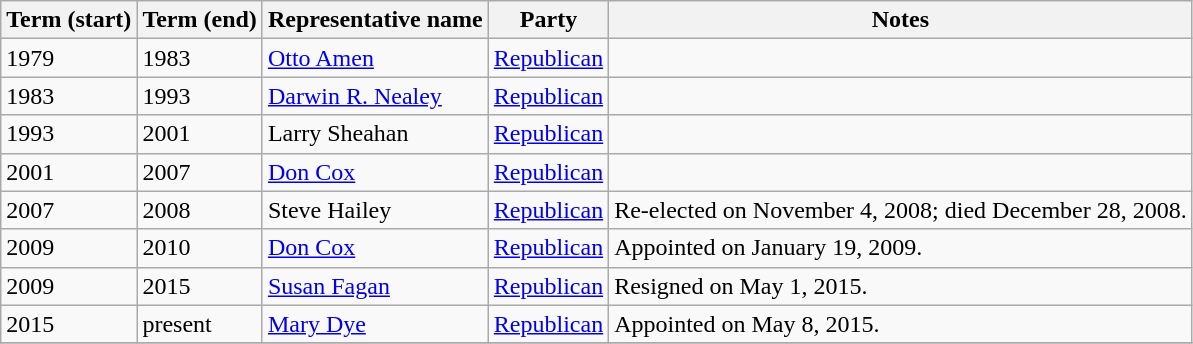<table class="wikitable sortable">
<tr>
<th>Term (start)</th>
<th>Term (end)</th>
<th>Representative name</th>
<th>Party</th>
<th>Notes</th>
</tr>
<tr>
<td>1979</td>
<td>1983</td>
<td><a href='#'>Otto Amen</a></td>
<td><a href='#'>Republican</a></td>
<td></td>
</tr>
<tr>
<td>1983</td>
<td>1993</td>
<td><a href='#'>Darwin R. Nealey</a></td>
<td><a href='#'>Republican</a></td>
<td></td>
</tr>
<tr>
<td>1993</td>
<td>2001</td>
<td>Larry Sheahan</td>
<td><a href='#'>Republican</a></td>
<td></td>
</tr>
<tr>
<td>2001</td>
<td>2007</td>
<td><a href='#'>Don Cox</a></td>
<td><a href='#'>Republican</a></td>
<td></td>
</tr>
<tr>
<td>2007</td>
<td>2008</td>
<td>Steve Hailey</td>
<td><a href='#'>Republican</a></td>
<td>Re-elected on November 4, 2008; died December 28, 2008.</td>
</tr>
<tr>
<td>2009</td>
<td>2010</td>
<td><a href='#'>Don Cox</a></td>
<td><a href='#'>Republican</a></td>
<td>Appointed on January 19, 2009.</td>
</tr>
<tr>
<td>2009</td>
<td>2015</td>
<td><a href='#'>Susan Fagan</a></td>
<td><a href='#'>Republican</a></td>
<td>Resigned on May 1, 2015.</td>
</tr>
<tr>
<td>2015</td>
<td>present</td>
<td><a href='#'>Mary Dye</a></td>
<td><a href='#'>Republican</a></td>
<td>Appointed on May 8, 2015.</td>
</tr>
<tr>
</tr>
</table>
